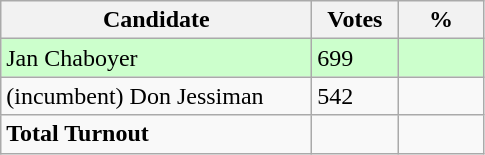<table class="wikitable">
<tr>
<th bgcolor="#DDDDFF" width="200px">Candidate</th>
<th bgcolor="#DDDDFF" width="50px">Votes</th>
<th bgcolor="#DDDDFF" width="50px">%</th>
</tr>
<tr style="text-align:left; background:#cfc;">
<td>Jan Chaboyer</td>
<td>699</td>
<td></td>
</tr>
<tr>
<td>(incumbent) Don Jessiman</td>
<td>542</td>
<td></td>
</tr>
<tr>
<td><strong>Total Turnout</strong></td>
<td><strong> </strong></td>
<td><strong> </strong></td>
</tr>
</table>
